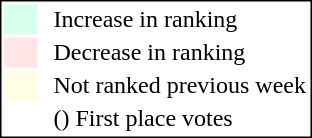<table style="border:1px solid black; float:right;">
<tr>
<td style="background:#D8FFEB; width:20px;"></td>
<td> </td>
<td>Increase in ranking</td>
</tr>
<tr>
<td style="background:#FFE6E6; width:20px;"></td>
<td> </td>
<td>Decrease in ranking</td>
</tr>
<tr>
<td style="background:#FFFFE6; width:20px;"></td>
<td> </td>
<td>Not ranked previous week</td>
</tr>
<tr>
<td style="background:#FFFFFF; width:20px;"></td>
<td> </td>
<td>() First place votes</td>
</tr>
</table>
